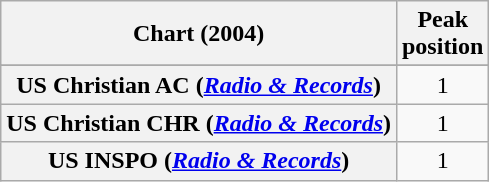<table class="wikitable plainrowheaders" style="text-align:center;">
<tr>
<th scope="col">Chart (2004)</th>
<th scope="col">Peak<br>position</th>
</tr>
<tr>
</tr>
<tr>
</tr>
<tr>
<th scope="row">US Christian AC (<em><a href='#'>Radio & Records</a></em>)</th>
<td align="center">1</td>
</tr>
<tr>
<th scope="row">US Christian CHR (<em><a href='#'>Radio & Records</a></em>)</th>
<td align="center">1</td>
</tr>
<tr>
<th scope="row">US INSPO (<em><a href='#'>Radio & Records</a></em>)</th>
<td align="center">1</td>
</tr>
</table>
